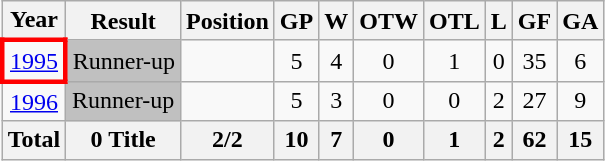<table class="wikitable sortable" style="font-size: 100%; text-align: center;">
<tr>
<th>Year</th>
<th>Result</th>
<th>Position</th>
<th>GP</th>
<th>W</th>
<th>OTW</th>
<th>OTL</th>
<th>L</th>
<th>GF</th>
<th>GA</th>
</tr>
<tr>
<td style="border: 3px solid red"> <a href='#'>1995</a></td>
<td style="background:silver;">Runner-up</td>
<td></td>
<td>5</td>
<td>4</td>
<td>0</td>
<td>1</td>
<td>0</td>
<td>35</td>
<td>6</td>
</tr>
<tr>
<td> <a href='#'>1996</a></td>
<td style="background:silver;">Runner-up</td>
<td></td>
<td>5</td>
<td>3</td>
<td>0</td>
<td>0</td>
<td>2</td>
<td>27</td>
<td>9</td>
</tr>
<tr>
<th>Total</th>
<th>0 Title</th>
<th>2/2</th>
<th>10</th>
<th>7</th>
<th>0</th>
<th>1</th>
<th>2</th>
<th>62</th>
<th>15</th>
</tr>
</table>
